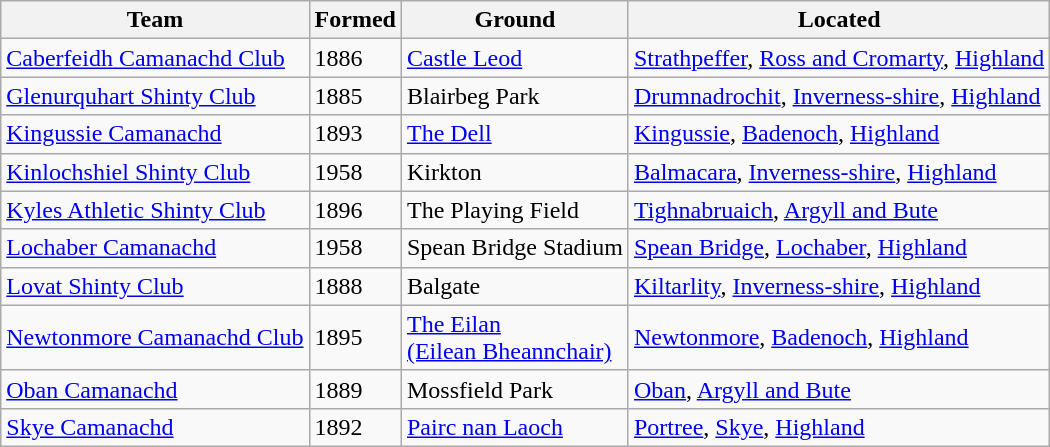<table class="wikitable sortable">
<tr>
<th>Team</th>
<th>Formed</th>
<th>Ground</th>
<th>Located</th>
</tr>
<tr>
<td><a href='#'>Caberfeidh Camanachd Club</a></td>
<td>1886</td>
<td><a href='#'>Castle Leod</a></td>
<td><a href='#'>Strathpeffer</a>, <a href='#'>Ross and Cromarty</a>, <a href='#'>Highland</a></td>
</tr>
<tr>
<td><a href='#'>Glenurquhart Shinty Club</a></td>
<td>1885</td>
<td>Blairbeg Park</td>
<td><a href='#'>Drumnadrochit</a>, <a href='#'>Inverness-shire</a>, <a href='#'>Highland</a></td>
</tr>
<tr>
<td><a href='#'>Kingussie Camanachd</a></td>
<td>1893</td>
<td><a href='#'>The Dell</a></td>
<td><a href='#'>Kingussie</a>, <a href='#'>Badenoch</a>, <a href='#'>Highland</a></td>
</tr>
<tr>
<td><a href='#'>Kinlochshiel Shinty Club</a></td>
<td>1958</td>
<td>Kirkton</td>
<td><a href='#'>Balmacara</a>, <a href='#'>Inverness-shire</a>, <a href='#'>Highland</a></td>
</tr>
<tr>
<td><a href='#'>Kyles Athletic Shinty Club</a></td>
<td>1896</td>
<td>The Playing Field</td>
<td><a href='#'>Tighnabruaich</a>, <a href='#'>Argyll and Bute</a></td>
</tr>
<tr>
<td><a href='#'>Lochaber Camanachd</a></td>
<td>1958</td>
<td>Spean Bridge Stadium</td>
<td><a href='#'>Spean Bridge</a>, <a href='#'>Lochaber</a>, <a href='#'>Highland</a></td>
</tr>
<tr>
<td><a href='#'>Lovat Shinty Club</a></td>
<td>1888</td>
<td>Balgate</td>
<td><a href='#'>Kiltarlity</a>, <a href='#'>Inverness-shire</a>, <a href='#'>Highland</a></td>
</tr>
<tr>
<td><a href='#'>Newtonmore Camanachd Club</a></td>
<td>1895</td>
<td><a href='#'>The Eilan<br>(Eilean Bheannchair)</a></td>
<td><a href='#'>Newtonmore</a>, <a href='#'>Badenoch</a>, <a href='#'>Highland</a></td>
</tr>
<tr>
<td><a href='#'>Oban Camanachd</a></td>
<td>1889</td>
<td>Mossfield Park</td>
<td><a href='#'>Oban</a>, <a href='#'>Argyll and Bute</a></td>
</tr>
<tr>
<td><a href='#'>Skye Camanachd</a></td>
<td>1892</td>
<td><a href='#'>Pairc nan Laoch</a></td>
<td><a href='#'>Portree</a>, <a href='#'>Skye</a>, <a href='#'>Highland</a></td>
</tr>
</table>
